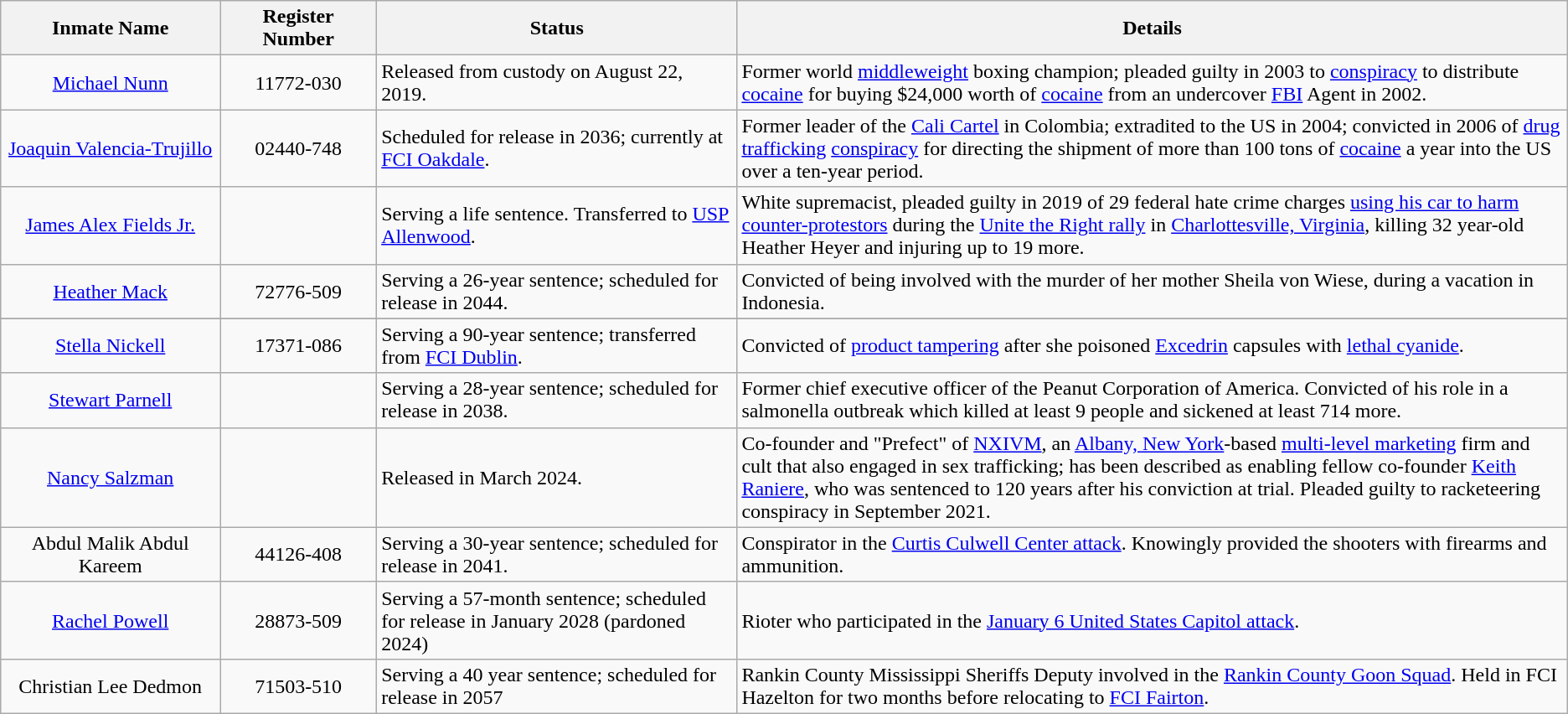<table class="wikitable sortable">
<tr>
<th width=14%>Inmate Name</th>
<th width=10%>Register Number</th>
<th width=23%>Status</th>
<th width=53%>Details</th>
</tr>
<tr>
<td align="center"><a href='#'>Michael Nunn</a></td>
<td align="center">11772-030</td>
<td>Released from custody on August 22, 2019.</td>
<td>Former world <a href='#'>middleweight</a> boxing champion; pleaded guilty in 2003 to <a href='#'>conspiracy</a> to distribute <a href='#'>cocaine</a> for buying $24,000 worth of <a href='#'>cocaine</a> from an undercover <a href='#'>FBI</a> Agent in 2002.</td>
</tr>
<tr>
<td align="center"><a href='#'>Joaquin Valencia-Trujillo</a></td>
<td align="center">02440-748</td>
<td>Scheduled for release in 2036; currently at <a href='#'>FCI Oakdale</a>.</td>
<td>Former leader of the <a href='#'>Cali Cartel</a> in Colombia; extradited to the US in 2004; convicted in 2006 of <a href='#'>drug trafficking</a> <a href='#'>conspiracy</a> for directing the shipment of more than 100 tons of <a href='#'>cocaine</a> a year into the US over a ten-year period.</td>
</tr>
<tr>
<td style="text-align:center;"><a href='#'>James Alex Fields Jr.</a></td>
<td style="text-align:center;"></td>
<td>Serving a life sentence. Transferred to <a href='#'>USP Allenwood</a>.</td>
<td>White supremacist, pleaded guilty in 2019 of 29 federal hate crime charges <a href='#'>using his car to harm counter-protestors</a> during the <a href='#'>Unite the Right rally</a> in <a href='#'>Charlottesville, Virginia</a>, killing 32 year-old Heather Heyer and injuring up to 19 more.</td>
</tr>
<tr>
<td align="center"><a href='#'>Heather Mack</a></td>
<td align="center">72776-509</td>
<td>Serving a 26-year sentence; scheduled for release in 2044.</td>
<td>Convicted of being involved with the murder of her mother Sheila von Wiese, during a vacation in Indonesia.</td>
</tr>
<tr>
</tr>
<tr>
<td align="center"><a href='#'>Stella Nickell</a></td>
<td align="center">17371-086</td>
<td>Serving a 90-year sentence; transferred from <a href='#'>FCI Dublin</a>.</td>
<td>Convicted of <a href='#'>product tampering</a> after she poisoned <a href='#'>Excedrin</a> capsules with <a href='#'>lethal cyanide</a>.</td>
</tr>
<tr>
<td align="center"><a href='#'>Stewart Parnell</a></td>
<td align="center"></td>
<td>Serving a 28-year sentence; scheduled for release in 2038.</td>
<td>Former chief executive officer of the Peanut Corporation of America. Convicted of his role in a salmonella outbreak which killed at least 9 people and sickened at least 714 more.</td>
</tr>
<tr>
<td align="center"><a href='#'>Nancy Salzman</a></td>
<td align="center"></td>
<td>Released in March 2024.</td>
<td>Co-founder and "Prefect" of <a href='#'>NXIVM</a>, an <a href='#'>Albany, New York</a>-based <a href='#'>multi-level marketing</a> firm and cult that also engaged in sex trafficking; has been described as enabling fellow co-founder <a href='#'>Keith Raniere</a>, who was sentenced to 120 years after his conviction at trial. Pleaded guilty to racketeering conspiracy in September 2021.</td>
</tr>
<tr>
<td align="center">Abdul Malik Abdul Kareem</td>
<td align="center">44126-408</td>
<td>Serving a 30-year sentence; scheduled for release in 2041.</td>
<td>Conspirator in the <a href='#'>Curtis Culwell Center attack</a>. Knowingly provided the shooters with firearms and ammunition.</td>
</tr>
<tr>
<td align="center"><a href='#'>Rachel Powell</a></td>
<td align="center">28873-509</td>
<td>Serving a 57-month sentence; scheduled for release in January 2028 (pardoned 2024)</td>
<td>Rioter who participated in the <a href='#'>January 6 United States Capitol attack</a>.</td>
</tr>
<tr>
<td align="center">Christian Lee Dedmon</td>
<td align="center">71503-510</td>
<td>Serving a 40 year sentence; scheduled for release in 2057</td>
<td>Rankin County Mississippi Sheriffs Deputy involved in the <a href='#'>Rankin County Goon Squad</a>. Held in FCI Hazelton for two months before relocating to <a href='#'>FCI Fairton</a>.</td>
</tr>
</table>
